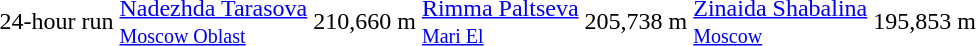<table>
<tr>
<td>24-hour run</td>
<td><a href='#'>Nadezhda Tarasova</a><br><small><a href='#'>Moscow Oblast</a></small></td>
<td>210,660 m</td>
<td><a href='#'>Rimma Paltseva</a><br><small><a href='#'>Mari El</a></small></td>
<td>205,738 m</td>
<td><a href='#'>Zinaida Shabalina</a><br><small><a href='#'>Moscow</a></small></td>
<td>195,853 m</td>
</tr>
</table>
